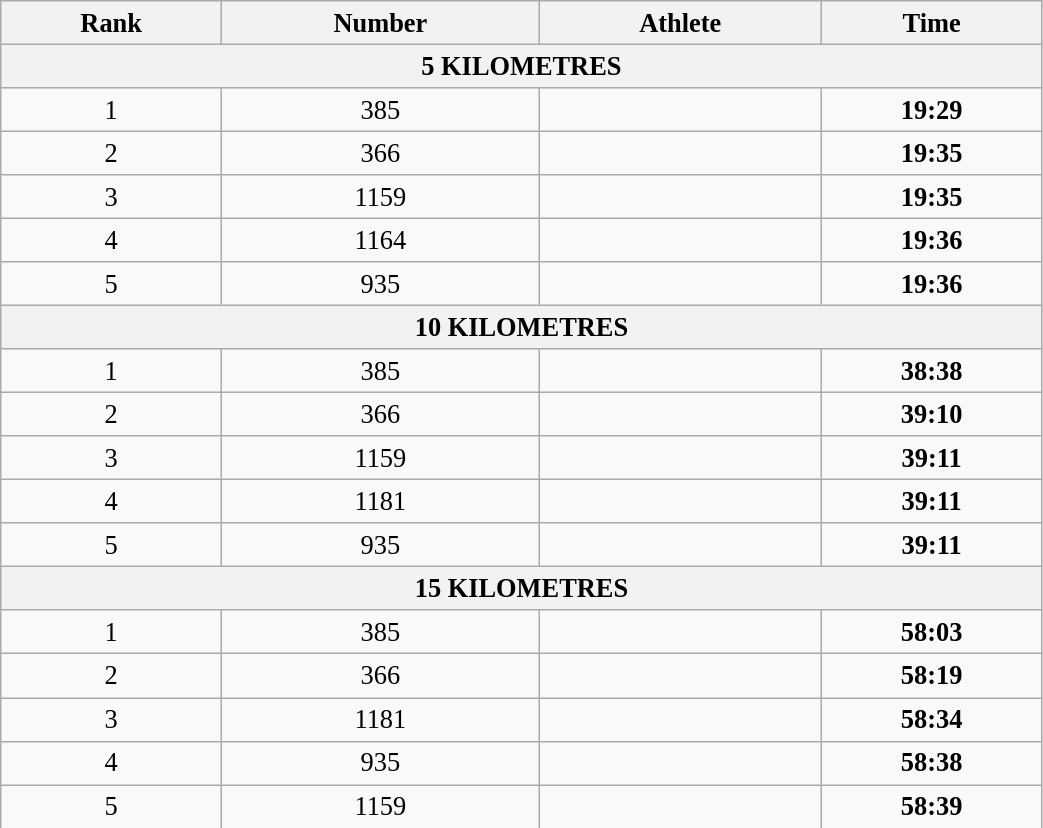<table class="wikitable" style=" text-align:center; font-size:110%;" width="55%">
<tr>
<th>Rank</th>
<th>Number</th>
<th>Athlete</th>
<th>Time</th>
</tr>
<tr>
<th colspan="4">5 KILOMETRES</th>
</tr>
<tr>
<td>1</td>
<td>385</td>
<td align=left></td>
<td><strong>19:29</strong></td>
</tr>
<tr>
<td>2</td>
<td>366</td>
<td align=left></td>
<td><strong>19:35</strong></td>
</tr>
<tr>
<td>3</td>
<td>1159</td>
<td align=left></td>
<td><strong>19:35</strong></td>
</tr>
<tr>
<td>4</td>
<td>1164</td>
<td align=left></td>
<td><strong>19:36</strong></td>
</tr>
<tr>
<td>5</td>
<td>935</td>
<td align=left></td>
<td><strong>19:36</strong></td>
</tr>
<tr>
<th colspan="4">10 KILOMETRES</th>
</tr>
<tr>
<td>1</td>
<td>385</td>
<td align=left></td>
<td><strong>38:38</strong></td>
</tr>
<tr>
<td>2</td>
<td>366</td>
<td align=left></td>
<td><strong>39:10</strong></td>
</tr>
<tr>
<td>3</td>
<td>1159</td>
<td align=left></td>
<td><strong>39:11</strong></td>
</tr>
<tr>
<td>4</td>
<td>1181</td>
<td align=left></td>
<td><strong>39:11</strong></td>
</tr>
<tr>
<td>5</td>
<td>935</td>
<td align=left></td>
<td><strong>39:11</strong></td>
</tr>
<tr>
<th colspan="4">15 KILOMETRES</th>
</tr>
<tr>
<td>1</td>
<td>385</td>
<td align=left></td>
<td><strong>58:03</strong></td>
</tr>
<tr>
<td>2</td>
<td>366</td>
<td align=left></td>
<td><strong>58:19</strong></td>
</tr>
<tr>
<td>3</td>
<td>1181</td>
<td align=left></td>
<td><strong>58:34</strong></td>
</tr>
<tr>
<td>4</td>
<td>935</td>
<td align=left></td>
<td><strong>58:38</strong></td>
</tr>
<tr>
<td>5</td>
<td>1159</td>
<td align=left></td>
<td><strong>58:39</strong></td>
</tr>
</table>
